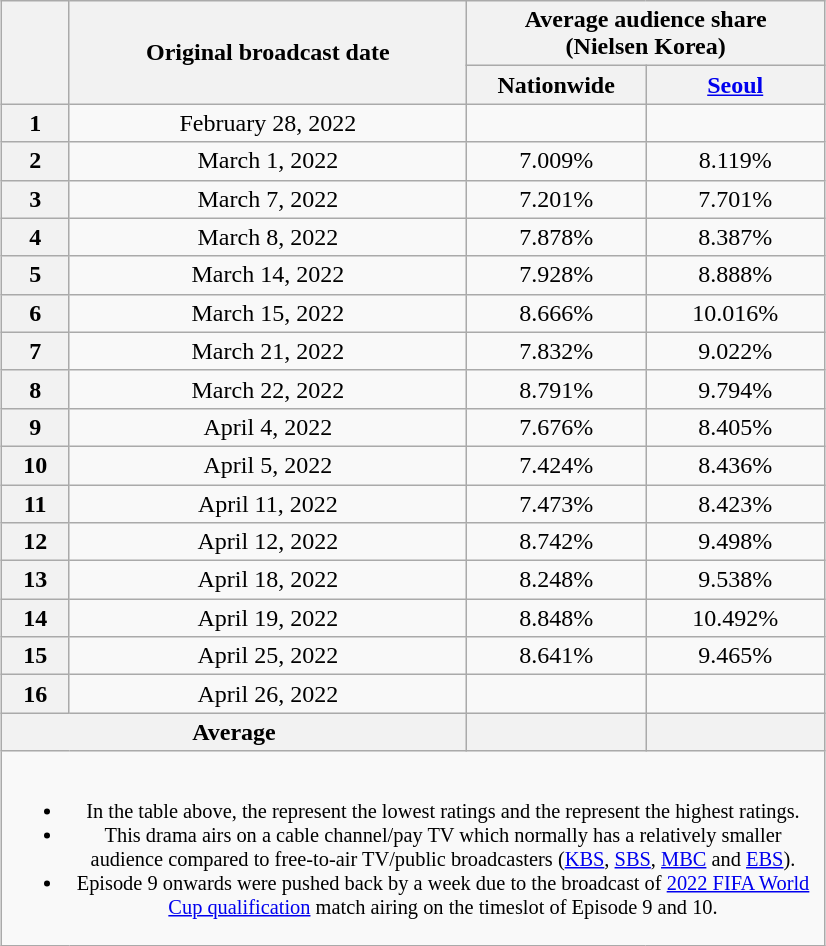<table class="wikitable" style="margin-left:auto; margin-right:auto; width:550px; text-align:center">
<tr>
<th scope="col" rowspan="2"></th>
<th scope="col" rowspan="2">Original broadcast date</th>
<th scope="col" colspan="2">Average audience share<br>(Nielsen Korea)</th>
</tr>
<tr>
<th scope="col" style="width:7em">Nationwide</th>
<th scope="col" style="width:7em"><a href='#'>Seoul</a></th>
</tr>
<tr>
<th scope="col">1</th>
<td>February 28, 2022</td>
<td><strong></strong> </td>
<td><strong></strong> </td>
</tr>
<tr>
<th scope="col">2</th>
<td>March 1, 2022</td>
<td>7.009% </td>
<td>8.119% </td>
</tr>
<tr>
<th scope="col">3</th>
<td>March 7, 2022</td>
<td>7.201% </td>
<td>7.701% </td>
</tr>
<tr>
<th scope="col">4</th>
<td>March 8, 2022</td>
<td>7.878% </td>
<td>8.387% </td>
</tr>
<tr>
<th scope="col">5</th>
<td>March 14, 2022</td>
<td>7.928% </td>
<td>8.888% </td>
</tr>
<tr>
<th scope="col">6</th>
<td>March 15, 2022</td>
<td>8.666% </td>
<td>10.016% </td>
</tr>
<tr>
<th scope="col">7</th>
<td>March 21, 2022</td>
<td>7.832% </td>
<td>9.022% </td>
</tr>
<tr>
<th scope="col">8</th>
<td>March 22, 2022</td>
<td>8.791% </td>
<td>9.794% </td>
</tr>
<tr>
<th scope="col">9</th>
<td>April 4, 2022</td>
<td>7.676% </td>
<td>8.405% </td>
</tr>
<tr>
<th scope="col">10</th>
<td>April 5, 2022</td>
<td>7.424% </td>
<td>8.436% </td>
</tr>
<tr>
<th scope="col">11</th>
<td>April 11, 2022</td>
<td>7.473% </td>
<td>8.423% </td>
</tr>
<tr>
<th scope="col">12</th>
<td>April 12, 2022</td>
<td>8.742% </td>
<td>9.498% </td>
</tr>
<tr>
<th scope="col">13</th>
<td>April 18, 2022</td>
<td>8.248% </td>
<td>9.538% </td>
</tr>
<tr>
<th scope="col">14</th>
<td>April 19, 2022</td>
<td>8.848% </td>
<td>10.492% </td>
</tr>
<tr>
<th scope="col">15</th>
<td>April 25, 2022</td>
<td>8.641% </td>
<td>9.465% </td>
</tr>
<tr>
<th scope="col">16</th>
<td>April 26, 2022</td>
<td><strong></strong> </td>
<td><strong></strong> </td>
</tr>
<tr>
<th scope="col" colspan="2">Average</th>
<th scope="col"></th>
<th scope="col"></th>
</tr>
<tr>
<td colspan="4" style="font-size:85%"><br><ul><li>In the table above, the <strong></strong> represent the lowest ratings and the <strong></strong> represent the highest ratings.</li><li>This drama airs on a cable channel/pay TV which normally has a relatively smaller audience compared to free-to-air TV/public broadcasters (<a href='#'>KBS</a>, <a href='#'>SBS</a>, <a href='#'>MBC</a> and <a href='#'>EBS</a>).</li><li>Episode 9 onwards were pushed back by a week due to the broadcast of <a href='#'>2022 FIFA World Cup qualification</a> match airing on the timeslot of Episode 9 and 10.</li></ul></td>
</tr>
</table>
